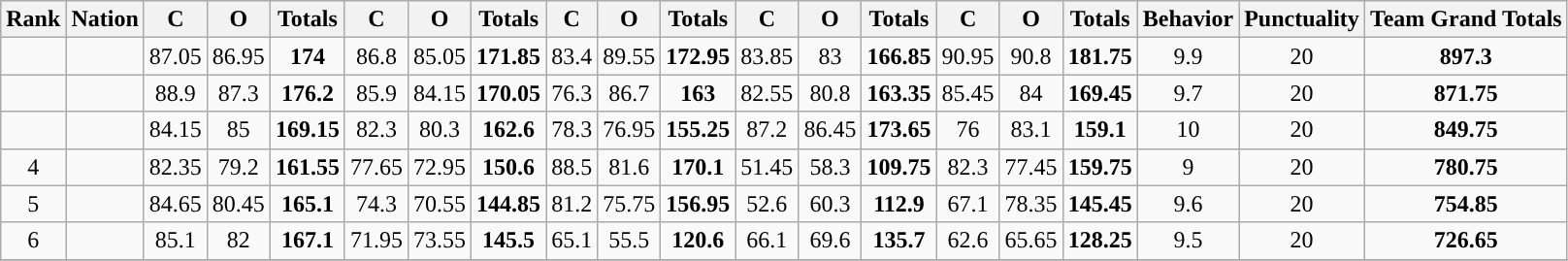<table class="wikitable sortable" style="text-align:center">
<tr>
<th colspan=1>Rank</th>
<th colspan=1>Nation</th>
<th colspan=1> C</th>
<th colspan=1> O</th>
<th colspan=1> Totals</th>
<th colspan=1> C</th>
<th colspan=1> O</th>
<th colspan=1> Totals</th>
<th colspan=1> C</th>
<th colspan=1> O</th>
<th colspan=1> Totals</th>
<th colspan=1> C</th>
<th colspan=1> O</th>
<th colspan=1> Totals</th>
<th colspan=1> C</th>
<th colspan=1> O</th>
<th colspan=1> Totals</th>
<th colspan=1>Behavior</th>
<th colspan=1>Punctuality</th>
<th colspan=1>Team Grand Totals</th>
</tr>
<tr>
<td></td>
<td></td>
<td>87.05</td>
<td>86.95</td>
<td><strong>174</strong></td>
<td>86.8</td>
<td>85.05</td>
<td><strong>171.85</strong></td>
<td>83.4</td>
<td>89.55</td>
<td><strong>172.95</strong></td>
<td>83.85</td>
<td>83</td>
<td><strong>166.85</strong></td>
<td>90.95</td>
<td>90.8</td>
<td><strong>181.75</strong></td>
<td>9.9</td>
<td>20</td>
<td><strong>897.3</strong></td>
</tr>
<tr>
<td></td>
<td></td>
<td>88.9</td>
<td>87.3</td>
<td><strong>176.2</strong></td>
<td>85.9</td>
<td>84.15</td>
<td><strong>170.05</strong></td>
<td>76.3</td>
<td>86.7</td>
<td><strong>163</strong></td>
<td>82.55</td>
<td>80.8</td>
<td><strong>163.35</strong></td>
<td>85.45</td>
<td>84</td>
<td><strong>169.45</strong></td>
<td>9.7</td>
<td>20</td>
<td><strong>871.75</strong></td>
</tr>
<tr>
<td></td>
<td></td>
<td>84.15</td>
<td>85</td>
<td><strong>169.15</strong></td>
<td>82.3</td>
<td>80.3</td>
<td><strong>162.6</strong></td>
<td>78.3</td>
<td>76.95</td>
<td><strong>155.25</strong></td>
<td>87.2</td>
<td>86.45</td>
<td><strong>173.65</strong></td>
<td>76</td>
<td>83.1</td>
<td><strong>159.1</strong></td>
<td>10</td>
<td>20</td>
<td><strong>849.75</strong></td>
</tr>
<tr>
<td>4</td>
<td></td>
<td>82.35</td>
<td>79.2</td>
<td><strong>161.55</strong></td>
<td>77.65</td>
<td>72.95</td>
<td><strong>150.6</strong></td>
<td>88.5</td>
<td>81.6</td>
<td><strong>170.1</strong></td>
<td>51.45</td>
<td>58.3</td>
<td><strong>109.75</strong></td>
<td>82.3</td>
<td>77.45</td>
<td><strong>159.75</strong></td>
<td>9</td>
<td>20</td>
<td><strong>780.75</strong></td>
</tr>
<tr>
<td>5</td>
<td></td>
<td>84.65</td>
<td>80.45</td>
<td><strong>165.1</strong></td>
<td>74.3</td>
<td>70.55</td>
<td><strong>144.85</strong></td>
<td>81.2</td>
<td>75.75</td>
<td><strong>156.95</strong></td>
<td>52.6</td>
<td>60.3</td>
<td><strong>112.9</strong></td>
<td>67.1</td>
<td>78.35</td>
<td><strong>145.45</strong></td>
<td>9.6</td>
<td>20</td>
<td><strong>754.85</strong></td>
</tr>
<tr>
<td>6</td>
<td></td>
<td>85.1</td>
<td>82</td>
<td><strong>167.1</strong></td>
<td>71.95</td>
<td>73.55</td>
<td><strong>145.5</strong></td>
<td>65.1</td>
<td>55.5</td>
<td><strong>120.6</strong></td>
<td>66.1</td>
<td>69.6</td>
<td><strong>135.7</strong></td>
<td>62.6</td>
<td>65.65</td>
<td><strong>128.25</strong></td>
<td>9.5</td>
<td>20</td>
<td><strong>726.65</strong></td>
</tr>
<tr>
</tr>
</table>
